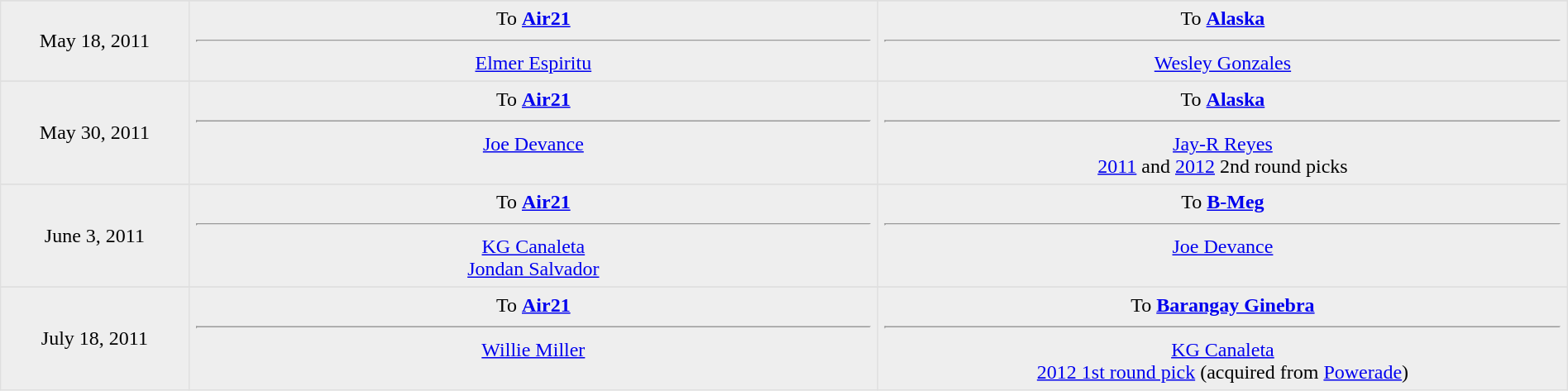<table border=1 style="border-collapse:collapse; text-align: center; width: 100%" bordercolor="#DFDFDF"  cellpadding="5">
<tr>
</tr>
<tr bgcolor="eeeeee">
<td style="width:12%">May 18, 2011<br></td>
<td style="width:44%" valign="top">To <strong><a href='#'>Air21</a></strong><hr><a href='#'>Elmer Espiritu</a></td>
<td style="width:44%" valign="top">To <strong><a href='#'>Alaska</a></strong><hr><a href='#'>Wesley Gonzales</a></td>
</tr>
<tr>
</tr>
<tr bgcolor="eeeeee">
<td style="width:12%">May 30, 2011<br></td>
<td style="width:44%" valign="top">To <strong><a href='#'>Air21</a></strong><hr><a href='#'>Joe Devance</a></td>
<td style="width:44%" valign="top">To <strong><a href='#'>Alaska</a></strong><hr><a href='#'>Jay-R Reyes</a><br><a href='#'>2011</a> and <a href='#'>2012</a> 2nd round picks</td>
</tr>
<tr>
</tr>
<tr bgcolor="eeeeee">
<td style="width:12%">June 3, 2011<br></td>
<td style="width:44%" valign="top">To <strong><a href='#'>Air21</a></strong><hr><a href='#'>KG Canaleta</a><br><a href='#'>Jondan Salvador</a></td>
<td style="width:44%" valign="top">To <strong><a href='#'>B-Meg</a></strong><hr><a href='#'>Joe Devance</a></td>
</tr>
<tr>
</tr>
<tr bgcolor="eeeeee">
<td style="width:12%">July 18, 2011<br></td>
<td style="width:44%" valign="top">To <strong><a href='#'>Air21</a></strong><hr><a href='#'>Willie Miller</a></td>
<td style="width:44%" valign="top">To <strong><a href='#'>Barangay Ginebra</a></strong><hr><a href='#'>KG Canaleta</a><br><a href='#'>2012 1st round pick</a> (acquired from <a href='#'>Powerade</a>)</td>
</tr>
</table>
